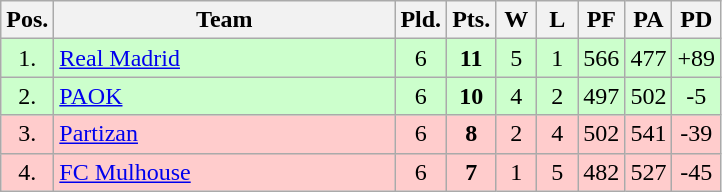<table class="wikitable" style="text-align:center">
<tr>
<th width=15>Pos.</th>
<th width=220>Team</th>
<th width=20>Pld.</th>
<th width=20>Pts.</th>
<th width=20>W</th>
<th width=20>L</th>
<th width=20>PF</th>
<th width=20>PA</th>
<th width=20>PD</th>
</tr>
<tr style="background: #ccffcc;">
<td>1.</td>
<td align=left> <a href='#'>Real Madrid</a></td>
<td>6</td>
<td><strong>11</strong></td>
<td>5</td>
<td>1</td>
<td>566</td>
<td>477</td>
<td>+89</td>
</tr>
<tr style="background: #ccffcc;">
<td>2.</td>
<td align=left> <a href='#'>PAOK</a></td>
<td>6</td>
<td><strong>10</strong></td>
<td>4</td>
<td>2</td>
<td>497</td>
<td>502</td>
<td>-5</td>
</tr>
<tr style="background: #ffcccc;">
<td>3.</td>
<td align=left> <a href='#'>Partizan</a></td>
<td>6</td>
<td><strong>8</strong></td>
<td>2</td>
<td>4</td>
<td>502</td>
<td>541</td>
<td>-39</td>
</tr>
<tr style="background: #ffcccc;">
<td>4.</td>
<td align=left> <a href='#'>FC Mulhouse</a></td>
<td>6</td>
<td><strong>7</strong></td>
<td>1</td>
<td>5</td>
<td>482</td>
<td>527</td>
<td>-45</td>
</tr>
</table>
